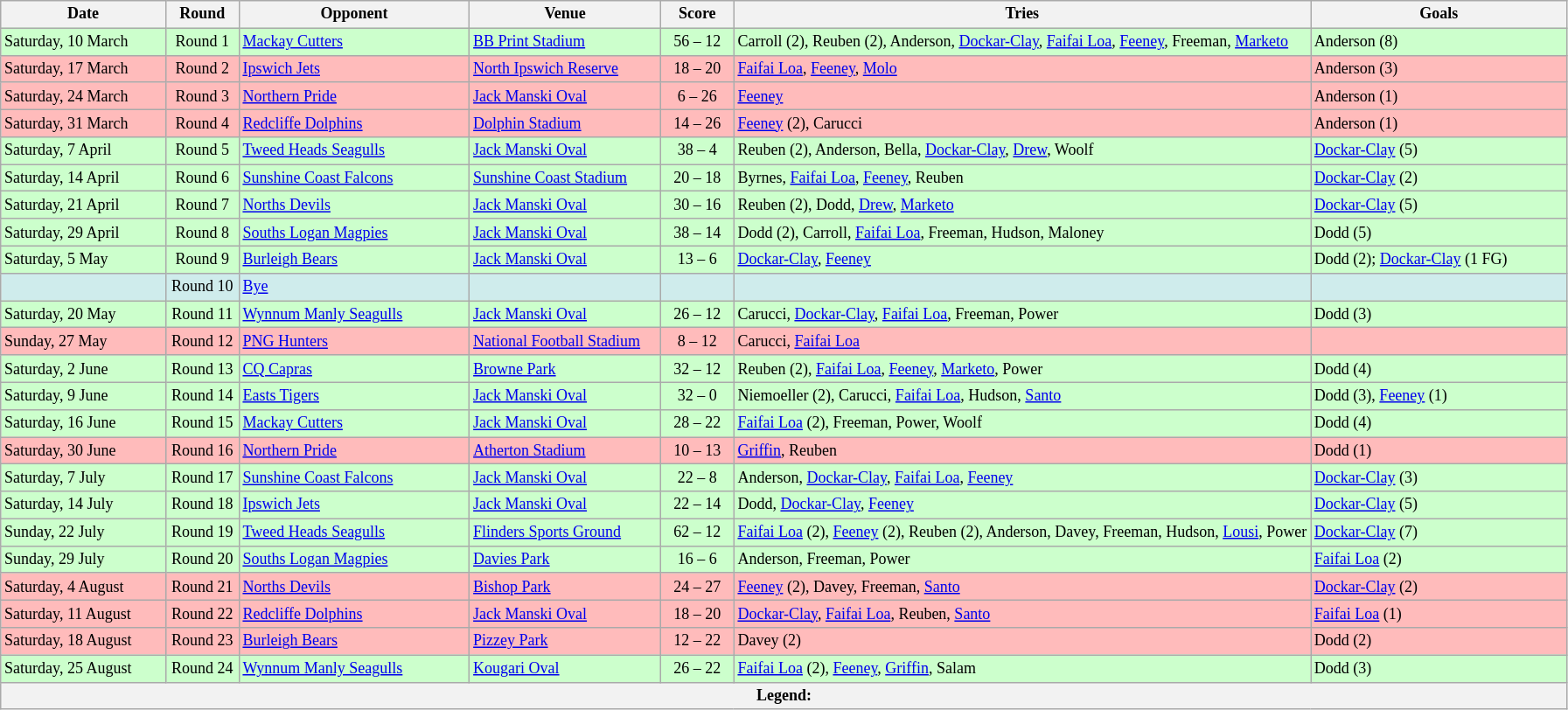<table class="wikitable" style="font-size:75%;">
<tr>
<th style="width:120px;">Date</th>
<th style="width:50px;">Round</th>
<th style="width:170px;">Opponent</th>
<th style="width:140px;">Venue</th>
<th style="width:50px;">Score</th>
<th style="width:310x;">Tries</th>
<th style="width:190px;">Goals</th>
</tr>
<tr style="background:#cfc;">
<td>Saturday, 10 March</td>
<td style="text-align:center;">Round 1</td>
<td> <a href='#'>Mackay Cutters</a></td>
<td><a href='#'>BB Print Stadium</a></td>
<td style="text-align:center;">56 – 12</td>
<td>Carroll (2), Reuben (2), Anderson, <a href='#'>Dockar-Clay</a>, <a href='#'>Faifai Loa</a>, <a href='#'>Feeney</a>, Freeman, <a href='#'>Marketo</a></td>
<td>Anderson (8)</td>
</tr>
<tr style="background:#fbb;">
<td>Saturday, 17 March</td>
<td style="text-align:center;">Round 2</td>
<td> <a href='#'>Ipswich Jets</a></td>
<td><a href='#'>North Ipswich Reserve</a></td>
<td style="text-align:center;">18 – 20</td>
<td><a href='#'>Faifai Loa</a>, <a href='#'>Feeney</a>, <a href='#'>Molo</a></td>
<td>Anderson (3)</td>
</tr>
<tr style="background:#fbb;">
<td>Saturday, 24 March</td>
<td style="text-align:center;">Round 3</td>
<td> <a href='#'>Northern Pride</a></td>
<td><a href='#'>Jack Manski Oval</a></td>
<td style="text-align:center;">6 – 26</td>
<td><a href='#'>Feeney</a></td>
<td>Anderson (1)</td>
</tr>
<tr style="background:#fbb;">
<td>Saturday, 31 March</td>
<td style="text-align:center;">Round 4</td>
<td> <a href='#'>Redcliffe Dolphins</a></td>
<td><a href='#'>Dolphin Stadium</a></td>
<td style="text-align:center;">14 – 26</td>
<td><a href='#'>Feeney</a> (2), Carucci</td>
<td>Anderson (1)</td>
</tr>
<tr style="background:#cfc;">
<td>Saturday, 7 April</td>
<td style="text-align:center;">Round 5</td>
<td> <a href='#'>Tweed Heads Seagulls</a></td>
<td><a href='#'>Jack Manski Oval</a></td>
<td style="text-align:center;">38 – 4</td>
<td>Reuben (2), Anderson, Bella, <a href='#'>Dockar-Clay</a>, <a href='#'>Drew</a>, Woolf</td>
<td><a href='#'>Dockar-Clay</a> (5)</td>
</tr>
<tr style="background:#cfc;">
<td>Saturday, 14 April</td>
<td style="text-align:center;">Round 6</td>
<td> <a href='#'>Sunshine Coast Falcons</a></td>
<td><a href='#'>Sunshine Coast Stadium</a></td>
<td style="text-align:center;">20 – 18</td>
<td>Byrnes, <a href='#'>Faifai Loa</a>, <a href='#'>Feeney</a>, Reuben</td>
<td><a href='#'>Dockar-Clay</a> (2)</td>
</tr>
<tr style="background:#cfc;">
<td>Saturday, 21 April</td>
<td style="text-align:center;">Round 7</td>
<td> <a href='#'>Norths Devils</a></td>
<td><a href='#'>Jack Manski Oval</a></td>
<td style="text-align:center;">30 – 16</td>
<td>Reuben (2), Dodd, <a href='#'>Drew</a>, <a href='#'>Marketo</a></td>
<td><a href='#'>Dockar-Clay</a> (5)</td>
</tr>
<tr style="background:#cfc;">
<td>Saturday, 29 April</td>
<td style="text-align:center;">Round 8</td>
<td> <a href='#'>Souths Logan Magpies</a></td>
<td><a href='#'>Jack Manski Oval</a></td>
<td style="text-align:center;">38 – 14</td>
<td>Dodd (2), Carroll, <a href='#'>Faifai Loa</a>, Freeman, Hudson, Maloney</td>
<td>Dodd (5)</td>
</tr>
<tr style="background:#cfc;">
<td>Saturday, 5 May</td>
<td style="text-align:center;">Round 9</td>
<td> <a href='#'>Burleigh Bears</a></td>
<td><a href='#'>Jack Manski Oval</a></td>
<td style="text-align:center;">13 – 6</td>
<td><a href='#'>Dockar-Clay</a>, <a href='#'>Feeney</a></td>
<td>Dodd (2); <a href='#'>Dockar-Clay</a> (1 FG)</td>
</tr>
<tr style="background:#cfecec;">
<td></td>
<td style="text-align:center;">Round 10</td>
<td><a href='#'>Bye</a></td>
<td></td>
<td></td>
<td></td>
<td></td>
</tr>
<tr style="background:#cfc;">
<td>Saturday, 20 May</td>
<td style="text-align:center;">Round 11</td>
<td> <a href='#'>Wynnum Manly Seagulls</a></td>
<td><a href='#'>Jack Manski Oval</a></td>
<td style="text-align:center;">26 – 12</td>
<td>Carucci, <a href='#'>Dockar-Clay</a>, <a href='#'>Faifai Loa</a>, Freeman, Power</td>
<td>Dodd (3)</td>
</tr>
<tr style="background:#fbb;">
<td>Sunday, 27 May</td>
<td style="text-align:center;">Round 12</td>
<td> <a href='#'>PNG Hunters</a></td>
<td><a href='#'>National Football Stadium</a></td>
<td style="text-align:center;">8 – 12</td>
<td>Carucci, <a href='#'>Faifai Loa</a></td>
<td></td>
</tr>
<tr style="background:#cfc;">
<td>Saturday, 2 June</td>
<td style="text-align:center;">Round 13</td>
<td> <a href='#'>CQ Capras</a></td>
<td><a href='#'>Browne Park</a></td>
<td style="text-align:center;">32 – 12</td>
<td>Reuben (2), <a href='#'>Faifai Loa</a>, <a href='#'>Feeney</a>, <a href='#'>Marketo</a>, Power</td>
<td>Dodd (4)</td>
</tr>
<tr style="background:#cfc;">
<td>Saturday, 9 June</td>
<td style="text-align:center;">Round 14</td>
<td> <a href='#'>Easts Tigers</a></td>
<td><a href='#'>Jack Manski Oval</a></td>
<td style="text-align:center;">32 – 0</td>
<td>Niemoeller (2), Carucci, <a href='#'>Faifai Loa</a>, Hudson, <a href='#'>Santo</a></td>
<td>Dodd (3), <a href='#'>Feeney</a> (1)</td>
</tr>
<tr style="background:#cfc;">
<td>Saturday, 16 June</td>
<td style="text-align:center;">Round 15</td>
<td> <a href='#'>Mackay Cutters</a></td>
<td><a href='#'>Jack Manski Oval</a></td>
<td style="text-align:center;">28 – 22</td>
<td><a href='#'>Faifai Loa</a> (2), Freeman, Power, Woolf</td>
<td>Dodd (4)</td>
</tr>
<tr style="background:#fbb;">
<td>Saturday, 30 June</td>
<td style="text-align:center;">Round 16</td>
<td> <a href='#'>Northern Pride</a></td>
<td><a href='#'>Atherton Stadium</a></td>
<td style="text-align:center;">10 – 13</td>
<td><a href='#'>Griffin</a>, Reuben</td>
<td>Dodd (1)</td>
</tr>
<tr style="background:#cfc;">
<td>Saturday, 7 July</td>
<td style="text-align:center;">Round 17</td>
<td> <a href='#'>Sunshine Coast Falcons</a></td>
<td><a href='#'>Jack Manski Oval</a></td>
<td style="text-align:center;">22 – 8</td>
<td>Anderson, <a href='#'>Dockar-Clay</a>, <a href='#'>Faifai Loa</a>, <a href='#'>Feeney</a></td>
<td><a href='#'>Dockar-Clay</a> (3)</td>
</tr>
<tr style="background:#cfc;">
<td>Saturday, 14 July</td>
<td style="text-align:center;">Round 18</td>
<td> <a href='#'>Ipswich Jets</a></td>
<td><a href='#'>Jack Manski Oval</a></td>
<td style="text-align:center;">22 – 14</td>
<td>Dodd, <a href='#'>Dockar-Clay</a>, <a href='#'>Feeney</a></td>
<td><a href='#'>Dockar-Clay</a> (5)</td>
</tr>
<tr style="background:#cfc;">
<td>Sunday, 22 July</td>
<td style="text-align:center;">Round 19</td>
<td> <a href='#'>Tweed Heads Seagulls</a></td>
<td><a href='#'>Flinders Sports Ground</a></td>
<td style="text-align:center;">62 – 12</td>
<td><a href='#'>Faifai Loa</a> (2), <a href='#'>Feeney</a> (2), Reuben (2), Anderson, Davey, Freeman, Hudson, <a href='#'>Lousi</a>, Power</td>
<td><a href='#'>Dockar-Clay</a> (7)</td>
</tr>
<tr style="background:#cfc;">
<td>Sunday, 29 July</td>
<td style="text-align:center;">Round 20</td>
<td> <a href='#'>Souths Logan Magpies</a></td>
<td><a href='#'>Davies Park</a></td>
<td style="text-align:center;">16 – 6</td>
<td>Anderson, Freeman, Power</td>
<td><a href='#'>Faifai Loa</a> (2)</td>
</tr>
<tr style="background:#fbb;">
<td>Saturday, 4 August</td>
<td style="text-align:center;">Round 21</td>
<td> <a href='#'>Norths Devils</a></td>
<td><a href='#'>Bishop Park</a></td>
<td style="text-align:center;">24 – 27</td>
<td><a href='#'>Feeney</a> (2), Davey, Freeman, <a href='#'>Santo</a></td>
<td><a href='#'>Dockar-Clay</a> (2)</td>
</tr>
<tr style="background:#fbb;">
<td>Saturday, 11 August</td>
<td style="text-align:center;">Round 22</td>
<td> <a href='#'>Redcliffe Dolphins</a></td>
<td><a href='#'>Jack Manski Oval</a></td>
<td style="text-align:center;">18 – 20</td>
<td><a href='#'>Dockar-Clay</a>, <a href='#'>Faifai Loa</a>, Reuben, <a href='#'>Santo</a></td>
<td><a href='#'>Faifai Loa</a> (1)</td>
</tr>
<tr style="background:#fbb;">
<td>Saturday, 18 August</td>
<td style="text-align:center;">Round 23</td>
<td> <a href='#'>Burleigh Bears</a></td>
<td><a href='#'>Pizzey Park</a></td>
<td style="text-align:center;">12 – 22</td>
<td>Davey (2)</td>
<td>Dodd (2)</td>
</tr>
<tr style="background:#cfc;">
<td>Saturday, 25 August</td>
<td style="text-align:center;">Round 24</td>
<td> <a href='#'>Wynnum Manly Seagulls</a></td>
<td><a href='#'>Kougari Oval</a></td>
<td style="text-align:center;">26 – 22</td>
<td><a href='#'>Faifai Loa</a> (2), <a href='#'>Feeney</a>, <a href='#'>Griffin</a>, Salam</td>
<td>Dodd (3)</td>
</tr>
<tr>
<th colspan="11"><strong>Legend</strong>:    </th>
</tr>
</table>
